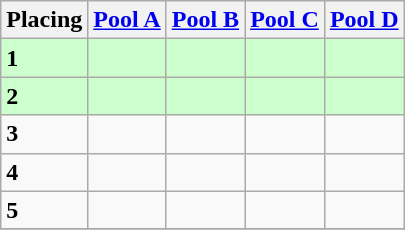<table class=wikitable style="border:1px solid #AAAAAA;">
<tr>
<th>Placing</th>
<th><a href='#'>Pool A</a></th>
<th><a href='#'>Pool B</a></th>
<th><a href='#'>Pool C</a></th>
<th><a href='#'>Pool D</a></th>
</tr>
<tr style="background: #ccffcc;">
<td><strong>1</strong></td>
<td></td>
<td></td>
<td></td>
<td></td>
</tr>
<tr style="background: #ccffcc;">
<td><strong>2</strong></td>
<td></td>
<td></td>
<td></td>
<td></td>
</tr>
<tr>
<td><strong>3</strong></td>
<td></td>
<td></td>
<td></td>
<td></td>
</tr>
<tr>
<td><strong>4</strong></td>
<td></td>
<td></td>
<td></td>
<td></td>
</tr>
<tr>
<td><strong>5</strong></td>
<td> </td>
<td></td>
<td></td>
<td> </td>
</tr>
<tr>
</tr>
</table>
